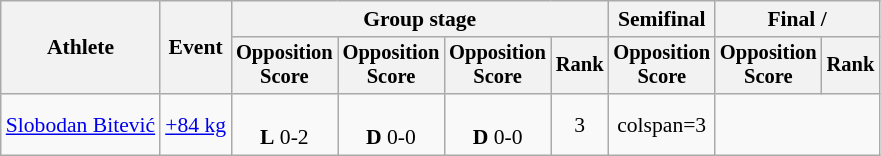<table class="wikitable" style="font-size:90%">
<tr>
<th rowspan="2">Athlete</th>
<th rowspan="2">Event</th>
<th colspan="4">Group stage</th>
<th>Semifinal</th>
<th colspan=2>Final / </th>
</tr>
<tr style="font-size:95%">
<th>Opposition <br> Score</th>
<th>Opposition <br> Score</th>
<th>Opposition <br> Score</th>
<th>Rank</th>
<th>Opposition <br> Score</th>
<th>Opposition <br> Score</th>
<th>Rank</th>
</tr>
<tr align=center>
<td align=left><a href='#'>Slobodan Bitević</a></td>
<td align=left><a href='#'>+84 kg</a></td>
<td><br><strong>L</strong> 0-2</td>
<td><br><strong>D</strong> 0-0</td>
<td><br><strong>D</strong> 0-0</td>
<td>3</td>
<td>colspan=3 </td>
</tr>
</table>
